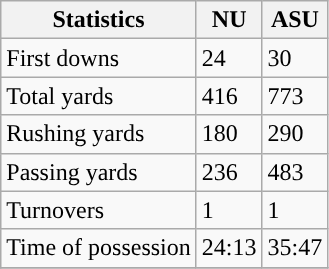<table class="wikitable">
<tr>
<th>Statistics</th>
<th>NU</th>
<th>ASU</th>
</tr>
<tr>
<td>First downs</td>
<td>24</td>
<td>30</td>
</tr>
<tr>
<td>Total yards</td>
<td>416</td>
<td>773</td>
</tr>
<tr>
<td>Rushing yards</td>
<td>180</td>
<td>290</td>
</tr>
<tr>
<td>Passing yards</td>
<td>236</td>
<td>483</td>
</tr>
<tr>
<td>Turnovers</td>
<td>1</td>
<td>1</td>
</tr>
<tr>
<td>Time of possession</td>
<td>24:13</td>
<td>35:47</td>
</tr>
<tr>
</tr>
</table>
